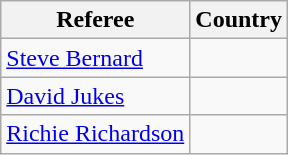<table class="wikitable">
<tr>
<th>Referee</th>
<th>Country</th>
</tr>
<tr>
<td><a href='#'>Steve Bernard</a></td>
<td></td>
</tr>
<tr>
<td><a href='#'>David Jukes</a></td>
<td></td>
</tr>
<tr>
<td><a href='#'>Richie Richardson</a></td>
<td></td>
</tr>
</table>
